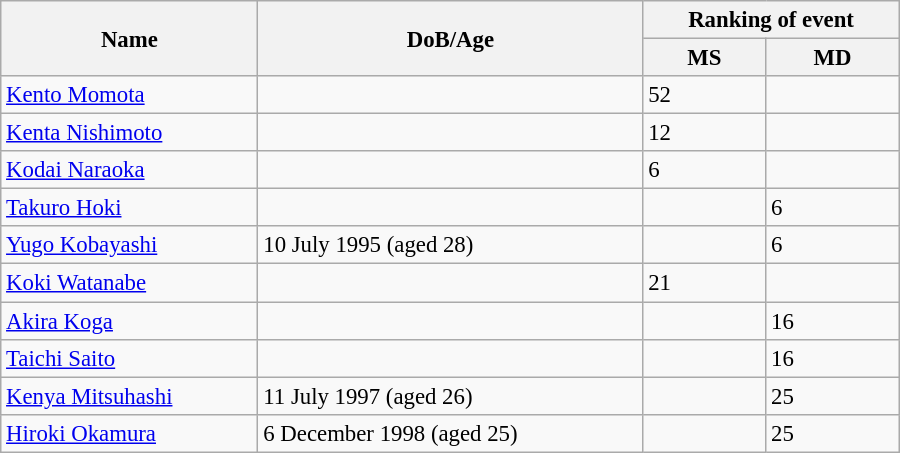<table class="wikitable"  style="width:600px; font-size:95%;">
<tr>
<th align="left" rowspan="2">Name</th>
<th align="left" rowspan="2">DoB/Age</th>
<th align="center" colspan="2">Ranking of event</th>
</tr>
<tr>
<th align="center">MS</th>
<th align="center">MD</th>
</tr>
<tr>
<td align="left"><a href='#'>Kento Momota</a></td>
<td align="left"></td>
<td>52</td>
<td></td>
</tr>
<tr>
<td align="left"><a href='#'>Kenta Nishimoto</a></td>
<td align="left"></td>
<td>12</td>
<td></td>
</tr>
<tr>
<td align="left"><a href='#'>Kodai Naraoka</a></td>
<td align="left"></td>
<td>6</td>
<td></td>
</tr>
<tr>
<td align="left"><a href='#'>Takuro Hoki</a></td>
<td align="left"></td>
<td></td>
<td>6</td>
</tr>
<tr>
<td align="left"><a href='#'>Yugo Kobayashi</a></td>
<td align="left">10 July 1995 (aged 28)</td>
<td></td>
<td>6</td>
</tr>
<tr>
<td align="left"><a href='#'>Koki Watanabe</a></td>
<td align="left"></td>
<td>21</td>
<td></td>
</tr>
<tr>
<td align="left"><a href='#'>Akira Koga</a></td>
<td align="left"></td>
<td></td>
<td>16</td>
</tr>
<tr>
<td align="left"><a href='#'>Taichi Saito</a></td>
<td align="left"></td>
<td></td>
<td>16</td>
</tr>
<tr>
<td><a href='#'>Kenya Mitsuhashi</a></td>
<td>11 July 1997 (aged 26)</td>
<td></td>
<td>25</td>
</tr>
<tr>
<td><a href='#'>Hiroki Okamura</a></td>
<td>6 December 1998 (aged 25)</td>
<td></td>
<td>25</td>
</tr>
</table>
